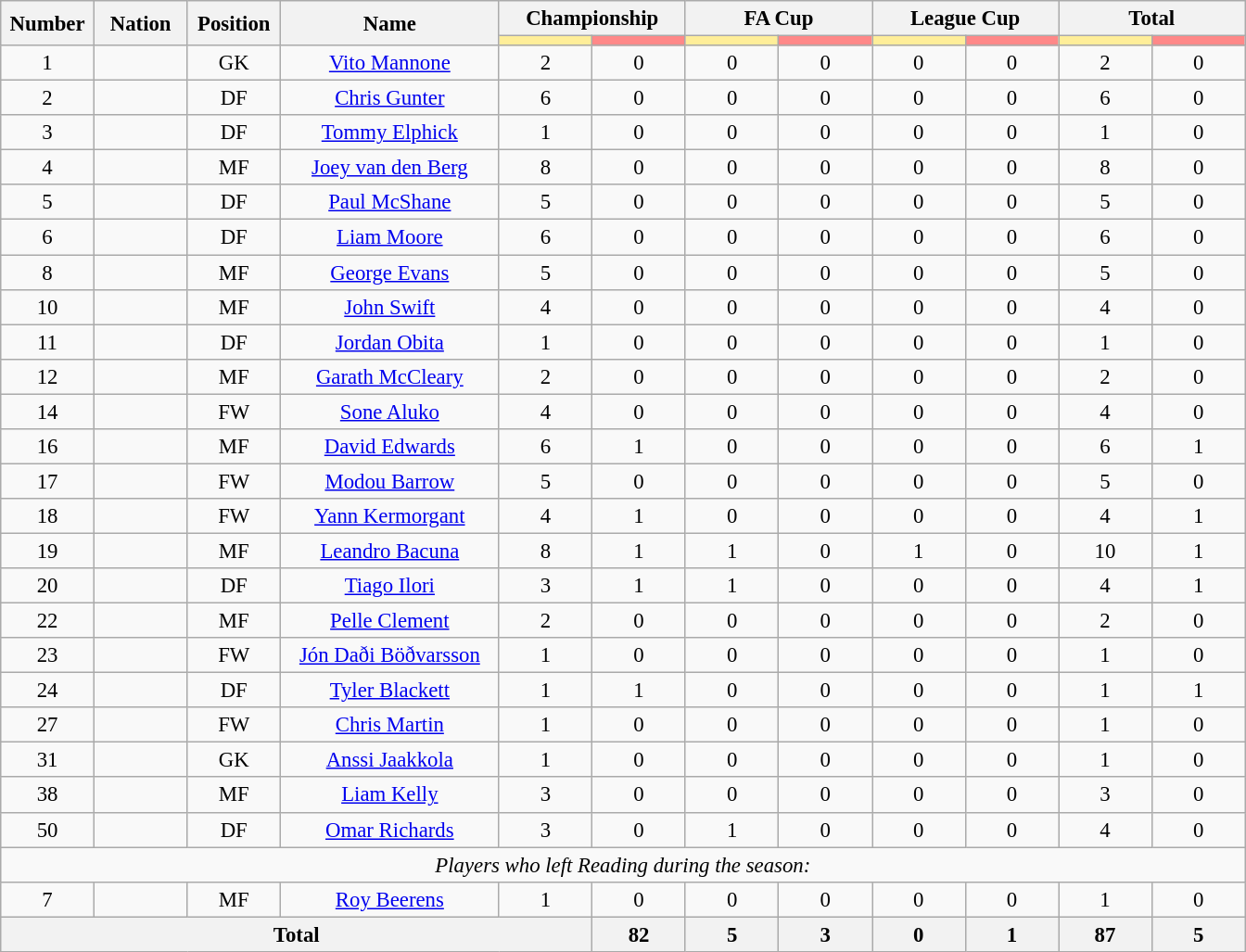<table class="wikitable" style="font-size: 95%; text-align: center;">
<tr>
<th rowspan=2 width=60>Number</th>
<th rowspan=2 width=60>Nation</th>
<th rowspan=2 width=60>Position</th>
<th rowspan=2 width=150>Name</th>
<th colspan=2>Championship</th>
<th colspan=2>FA Cup</th>
<th colspan=2>League Cup</th>
<th colspan=2>Total</th>
</tr>
<tr>
<th style="width:60px; background:#fe9;"></th>
<th style="width:60px; background:#ff8888;"></th>
<th style="width:60px; background:#fe9;"></th>
<th style="width:60px; background:#ff8888;"></th>
<th style="width:60px; background:#fe9;"></th>
<th style="width:60px; background:#ff8888;"></th>
<th style="width:60px; background:#fe9;"></th>
<th style="width:60px; background:#ff8888;"></th>
</tr>
<tr>
<td>1</td>
<td></td>
<td>GK</td>
<td><a href='#'>Vito Mannone</a></td>
<td>2</td>
<td>0</td>
<td>0</td>
<td>0</td>
<td>0</td>
<td>0</td>
<td>2</td>
<td>0</td>
</tr>
<tr>
<td>2</td>
<td></td>
<td>DF</td>
<td><a href='#'>Chris Gunter</a></td>
<td>6</td>
<td>0</td>
<td>0</td>
<td>0</td>
<td>0</td>
<td>0</td>
<td>6</td>
<td>0</td>
</tr>
<tr>
<td>3</td>
<td></td>
<td>DF</td>
<td><a href='#'>Tommy Elphick</a></td>
<td>1</td>
<td>0</td>
<td>0</td>
<td>0</td>
<td>0</td>
<td>0</td>
<td>1</td>
<td>0</td>
</tr>
<tr>
<td>4</td>
<td></td>
<td>MF</td>
<td><a href='#'>Joey van den Berg</a></td>
<td>8</td>
<td>0</td>
<td>0</td>
<td>0</td>
<td>0</td>
<td>0</td>
<td>8</td>
<td>0</td>
</tr>
<tr>
<td>5</td>
<td></td>
<td>DF</td>
<td><a href='#'>Paul McShane</a></td>
<td>5</td>
<td>0</td>
<td>0</td>
<td>0</td>
<td>0</td>
<td>0</td>
<td>5</td>
<td>0</td>
</tr>
<tr>
<td>6</td>
<td></td>
<td>DF</td>
<td><a href='#'>Liam Moore</a></td>
<td>6</td>
<td>0</td>
<td>0</td>
<td>0</td>
<td>0</td>
<td>0</td>
<td>6</td>
<td>0</td>
</tr>
<tr>
<td>8</td>
<td></td>
<td>MF</td>
<td><a href='#'>George Evans</a></td>
<td>5</td>
<td>0</td>
<td>0</td>
<td>0</td>
<td>0</td>
<td>0</td>
<td>5</td>
<td>0</td>
</tr>
<tr>
<td>10</td>
<td></td>
<td>MF</td>
<td><a href='#'>John Swift</a></td>
<td>4</td>
<td>0</td>
<td>0</td>
<td>0</td>
<td>0</td>
<td>0</td>
<td>4</td>
<td>0</td>
</tr>
<tr>
<td>11</td>
<td></td>
<td>DF</td>
<td><a href='#'>Jordan Obita</a></td>
<td>1</td>
<td>0</td>
<td>0</td>
<td>0</td>
<td>0</td>
<td>0</td>
<td>1</td>
<td>0</td>
</tr>
<tr>
<td>12</td>
<td></td>
<td>MF</td>
<td><a href='#'>Garath McCleary</a></td>
<td>2</td>
<td>0</td>
<td>0</td>
<td>0</td>
<td>0</td>
<td>0</td>
<td>2</td>
<td>0</td>
</tr>
<tr>
<td>14</td>
<td></td>
<td>FW</td>
<td><a href='#'>Sone Aluko</a></td>
<td>4</td>
<td>0</td>
<td>0</td>
<td>0</td>
<td>0</td>
<td>0</td>
<td>4</td>
<td>0</td>
</tr>
<tr>
<td>16</td>
<td></td>
<td>MF</td>
<td><a href='#'>David Edwards</a></td>
<td>6</td>
<td>1</td>
<td>0</td>
<td>0</td>
<td>0</td>
<td>0</td>
<td>6</td>
<td>1</td>
</tr>
<tr>
<td>17</td>
<td></td>
<td>FW</td>
<td><a href='#'>Modou Barrow</a></td>
<td>5</td>
<td>0</td>
<td>0</td>
<td>0</td>
<td>0</td>
<td>0</td>
<td>5</td>
<td>0</td>
</tr>
<tr>
<td>18</td>
<td></td>
<td>FW</td>
<td><a href='#'>Yann Kermorgant</a></td>
<td>4</td>
<td>1</td>
<td>0</td>
<td>0</td>
<td>0</td>
<td>0</td>
<td>4</td>
<td>1</td>
</tr>
<tr>
<td>19</td>
<td></td>
<td>MF</td>
<td><a href='#'>Leandro Bacuna</a></td>
<td>8</td>
<td>1</td>
<td>1</td>
<td>0</td>
<td>1</td>
<td>0</td>
<td>10</td>
<td>1</td>
</tr>
<tr>
<td>20</td>
<td></td>
<td>DF</td>
<td><a href='#'>Tiago Ilori</a></td>
<td>3</td>
<td>1</td>
<td>1</td>
<td>0</td>
<td>0</td>
<td>0</td>
<td>4</td>
<td>1</td>
</tr>
<tr>
<td>22</td>
<td></td>
<td>MF</td>
<td><a href='#'>Pelle Clement</a></td>
<td>2</td>
<td>0</td>
<td>0</td>
<td>0</td>
<td>0</td>
<td>0</td>
<td>2</td>
<td>0</td>
</tr>
<tr>
<td>23</td>
<td></td>
<td>FW</td>
<td><a href='#'>Jón Daði Böðvarsson</a></td>
<td>1</td>
<td>0</td>
<td>0</td>
<td>0</td>
<td>0</td>
<td>0</td>
<td>1</td>
<td>0</td>
</tr>
<tr>
<td>24</td>
<td></td>
<td>DF</td>
<td><a href='#'>Tyler Blackett</a></td>
<td>1</td>
<td>1</td>
<td>0</td>
<td>0</td>
<td>0</td>
<td>0</td>
<td>1</td>
<td>1</td>
</tr>
<tr>
<td>27</td>
<td></td>
<td>FW</td>
<td><a href='#'>Chris Martin</a></td>
<td>1</td>
<td>0</td>
<td>0</td>
<td>0</td>
<td>0</td>
<td>0</td>
<td>1</td>
<td>0</td>
</tr>
<tr>
<td>31</td>
<td></td>
<td>GK</td>
<td><a href='#'>Anssi Jaakkola</a></td>
<td>1</td>
<td>0</td>
<td>0</td>
<td>0</td>
<td>0</td>
<td>0</td>
<td>1</td>
<td>0</td>
</tr>
<tr>
<td>38</td>
<td></td>
<td>MF</td>
<td><a href='#'>Liam Kelly</a></td>
<td>3</td>
<td>0</td>
<td>0</td>
<td>0</td>
<td>0</td>
<td>0</td>
<td>3</td>
<td>0</td>
</tr>
<tr>
<td>50</td>
<td></td>
<td>DF</td>
<td><a href='#'>Omar Richards</a></td>
<td>3</td>
<td>0</td>
<td>1</td>
<td>0</td>
<td>0</td>
<td>0</td>
<td>4</td>
<td>0</td>
</tr>
<tr>
<td colspan="14"><em>Players who left Reading during the season:</em></td>
</tr>
<tr>
<td>7</td>
<td></td>
<td>MF</td>
<td><a href='#'>Roy Beerens</a></td>
<td>1</td>
<td>0</td>
<td>0</td>
<td>0</td>
<td>0</td>
<td>0</td>
<td>1</td>
<td>0</td>
</tr>
<tr>
<th colspan=5>Total</th>
<th>82</th>
<th>5</th>
<th>3</th>
<th>0</th>
<th>1</th>
<th 0>87</th>
<th>5</th>
</tr>
</table>
